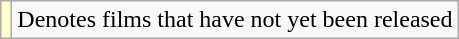<table class="wikitable">
<tr>
<td style="background:#FFFFCC;"></td>
<td>Denotes films that have not yet been released</td>
</tr>
</table>
